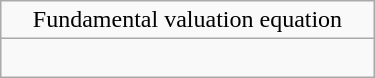<table class="wikitable floatright" | width="250">
<tr style="text-align:center;">
<td>Fundamental valuation equation </td>
</tr>
<tr>
<td><br></td>
</tr>
</table>
